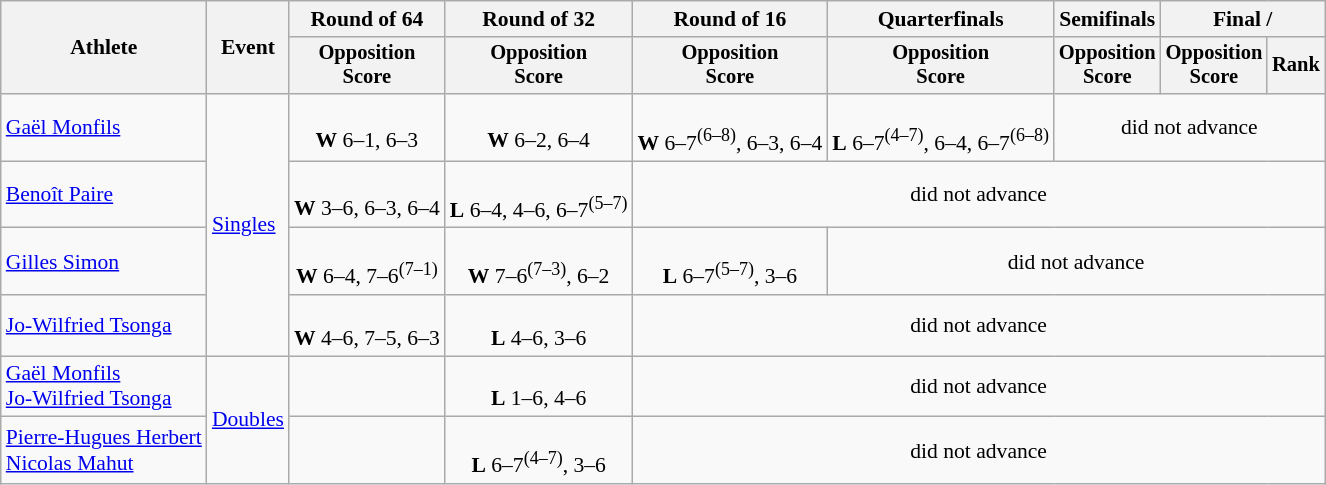<table class=wikitable style="font-size:90%">
<tr>
<th rowspan="2">Athlete</th>
<th rowspan="2">Event</th>
<th>Round of 64</th>
<th>Round of 32</th>
<th>Round of 16</th>
<th>Quarterfinals</th>
<th>Semifinals</th>
<th colspan=2>Final / </th>
</tr>
<tr style="font-size:95%">
<th>Opposition<br>Score</th>
<th>Opposition<br>Score</th>
<th>Opposition<br>Score</th>
<th>Opposition<br>Score</th>
<th>Opposition<br>Score</th>
<th>Opposition<br>Score</th>
<th>Rank</th>
</tr>
<tr align=center>
<td align=left><a href='#'>Gaël Monfils</a></td>
<td style="text-align:left;" rowspan="4"><a href='#'>Singles</a></td>
<td><br><strong>W</strong> 6–1, 6–3</td>
<td><br><strong>W</strong> 6–2, 6–4</td>
<td><br><strong>W</strong> 6–7<sup>(6–8)</sup>, 6–3, 6–4</td>
<td><br><strong>L</strong> 6–7<sup>(4–7)</sup>, 6–4, 6–7<sup>(6–8)</sup></td>
<td colspan=3>did not advance</td>
</tr>
<tr align=center>
<td align=left><a href='#'>Benoît Paire</a></td>
<td><br><strong>W</strong> 3–6, 6–3, 6–4</td>
<td><br><strong>L</strong> 6–4, 4–6, 6–7<sup>(5–7)</sup></td>
<td colspan=5>did not advance</td>
</tr>
<tr align=center>
<td align=left><a href='#'>Gilles Simon</a></td>
<td><br><strong>W</strong> 6–4, 7–6<sup>(7–1)</sup></td>
<td><br><strong>W</strong> 7–6<sup>(7–3)</sup>, 6–2</td>
<td><br><strong>L</strong> 6–7<sup>(5–7)</sup>, 3–6</td>
<td colspan=4>did not advance</td>
</tr>
<tr align=center>
<td align=left><a href='#'>Jo-Wilfried Tsonga</a></td>
<td><br><strong>W</strong> 4–6, 7–5, 6–3</td>
<td><br><strong>L</strong> 4–6, 3–6</td>
<td colspan=5>did not advance</td>
</tr>
<tr align=center>
<td align=left><a href='#'>Gaël Monfils</a><br><a href='#'>Jo-Wilfried Tsonga</a></td>
<td style="text-align:left;" rowspan="2"><a href='#'>Doubles</a></td>
<td></td>
<td><br><strong>L</strong> 1–6, 4–6</td>
<td colspan=5>did not advance</td>
</tr>
<tr align=center>
<td align=left><a href='#'>Pierre-Hugues Herbert</a><br><a href='#'>Nicolas Mahut</a></td>
<td></td>
<td><br><strong>L</strong> 6–7<sup>(4–7)</sup>, 3–6</td>
<td colspan=5>did not advance</td>
</tr>
</table>
